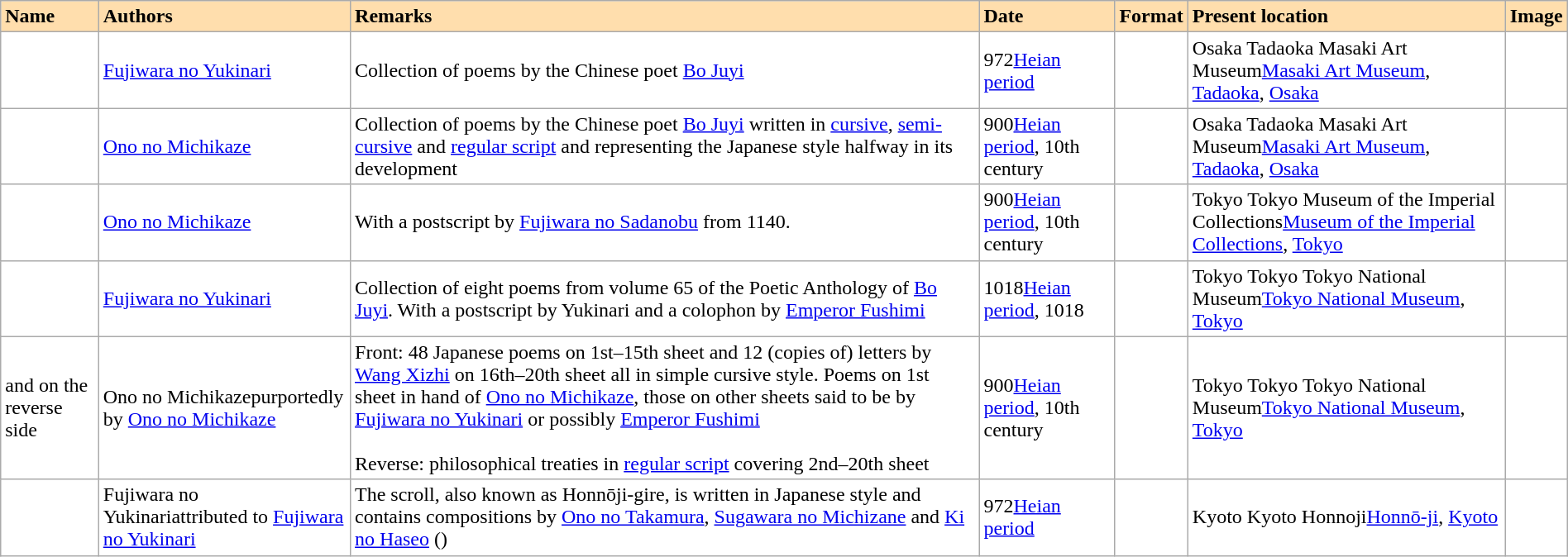<table class="wikitable sortable" style="width:100%; background:#fff;">
<tr>
<th style="text-align:left; background:#ffdead;">Name</th>
<th style="text-align:left; background:#ffdead;">Authors</th>
<th style="text-align:left; background:#ffdead;" class="unsortable">Remarks</th>
<th style="text-align:left; background:#ffdead;">Date</th>
<th style="text-align:left; background:#ffdead;">Format</th>
<th style="text-align:left; background:#ffdead;">Present location</th>
<th style="text-align:left; background:#ffdead;" class="unsortable">Image</th>
</tr>
<tr>
<td></td>
<td><a href='#'>Fujiwara no Yukinari</a></td>
<td>Collection of poems by the Chinese poet <a href='#'>Bo Juyi</a></td>
<td><span>972</span><a href='#'>Heian period</a></td>
<td></td>
<td><span>Osaka Tadaoka Masaki Art Museum</span><a href='#'>Masaki Art Museum</a>, <a href='#'>Tadaoka</a>, <a href='#'>Osaka</a></td>
<td></td>
</tr>
<tr>
<td></td>
<td><a href='#'>Ono no Michikaze</a></td>
<td>Collection of poems by the Chinese poet <a href='#'>Bo Juyi</a> written in <a href='#'>cursive</a>, <a href='#'>semi-cursive</a> and <a href='#'>regular script</a> and representing the Japanese style halfway in its development</td>
<td><span>900</span><a href='#'>Heian period</a>, 10th century</td>
<td></td>
<td><span>Osaka Tadaoka Masaki Art Museum</span><a href='#'>Masaki Art Museum</a>, <a href='#'>Tadaoka</a>, <a href='#'>Osaka</a></td>
<td></td>
</tr>
<tr>
<td></td>
<td><a href='#'>Ono no Michikaze</a></td>
<td>With a postscript by <a href='#'>Fujiwara no Sadanobu</a> from 1140.</td>
<td><span>900</span><a href='#'>Heian period</a>, 10th century</td>
<td></td>
<td><span>Tokyo Tokyo Museum of the Imperial Collections</span><a href='#'>Museum of the Imperial Collections</a>, <a href='#'>Tokyo</a></td>
<td></td>
</tr>
<tr>
<td></td>
<td><a href='#'>Fujiwara no Yukinari</a></td>
<td>Collection of eight poems from volume 65 of the Poetic Anthology of <a href='#'>Bo Juyi</a>. With a postscript by Yukinari and a colophon by <a href='#'>Emperor Fushimi</a></td>
<td><span>1018</span><a href='#'>Heian period</a>, 1018</td>
<td></td>
<td><span>Tokyo Tokyo Tokyo National Museum</span><a href='#'>Tokyo National Museum</a>, <a href='#'>Tokyo</a></td>
<td></td>
</tr>
<tr>
<td> and  on the reverse side</td>
<td><span>Ono no Michikaze</span>purportedly by <a href='#'>Ono no Michikaze</a></td>
<td>Front: 48 Japanese poems on 1st–15th sheet and 12 (copies of) letters by <a href='#'>Wang Xizhi</a> on 16th–20th sheet all in simple cursive style. Poems on 1st sheet in hand of <a href='#'>Ono no Michikaze</a>, those on other sheets said to be by <a href='#'>Fujiwara no Yukinari</a> or possibly <a href='#'>Emperor Fushimi</a><br><br>Reverse: philosophical treaties in <a href='#'>regular script</a> covering 2nd–20th sheet</td>
<td><span>900</span><a href='#'>Heian period</a>, 10th century</td>
<td></td>
<td><span>Tokyo Tokyo Tokyo National Museum</span><a href='#'>Tokyo National Museum</a>, <a href='#'>Tokyo</a></td>
<td><br></td>
</tr>
<tr>
<td></td>
<td><span>Fujiwara no Yukinari</span>attributed to <a href='#'>Fujiwara no Yukinari</a></td>
<td>The scroll, also known as Honnōji-gire, is written in Japanese style and contains compositions by <a href='#'>Ono no Takamura</a>, <a href='#'>Sugawara no Michizane</a> and <a href='#'>Ki no Haseo</a> ()</td>
<td><span>972</span><a href='#'>Heian period</a></td>
<td></td>
<td><span>Kyoto Kyoto Honnoji</span><a href='#'>Honnō-ji</a>, <a href='#'>Kyoto</a></td>
<td></td>
</tr>
</table>
